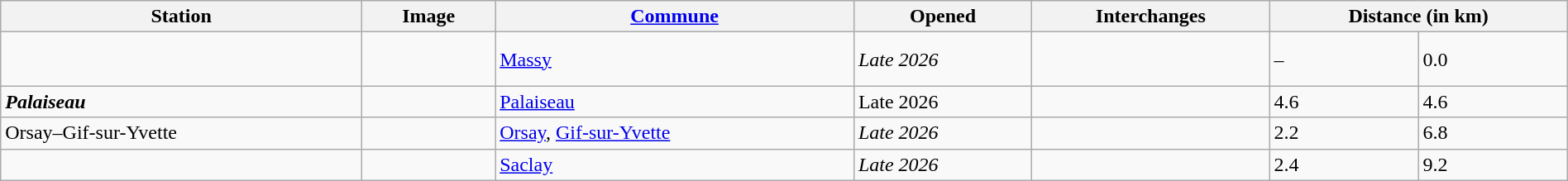<table class="wikitable sortable" style="width:100%">
<tr>
<th>Station</th>
<th style="width:100px" class="unsortable">Image</th>
<th><a href='#'>Commune</a></th>
<th data-sort-type="date">Opened</th>
<th class="unsortable">Interchanges</th>
<th colspan="2">Distance (in km)</th>
</tr>
<tr>
<td><strong></strong></td>
<td></td>
<td><a href='#'>Massy</a></td>
<td><em>Late 2026</em></td>
<td>  <br> <br> </td>
<td>–</td>
<td>0.0</td>
</tr>
<tr>
<td><strong><em>Palaiseau<em><br><strong></td>
<td></td>
<td><a href='#'>Palaiseau</a></td>
<td></em>Late 2026<em></td>
<td></td>
<td>4.6</td>
<td>4.6</td>
</tr>
<tr>
<td></em></strong>Orsay–Gif-sur-Yvette</em><br></strong></td>
<td></td>
<td><a href='#'>Orsay</a>, <a href='#'>Gif-sur-Yvette</a></td>
<td><em>Late 2026</em></td>
<td></td>
<td>2.2</td>
<td>6.8</td>
</tr>
<tr>
<td><strong></strong></td>
<td></td>
<td><a href='#'>Saclay</a></td>
<td><em>Late 2026</em></td>
<td></td>
<td>2.4</td>
<td>9.2</td>
</tr>
</table>
